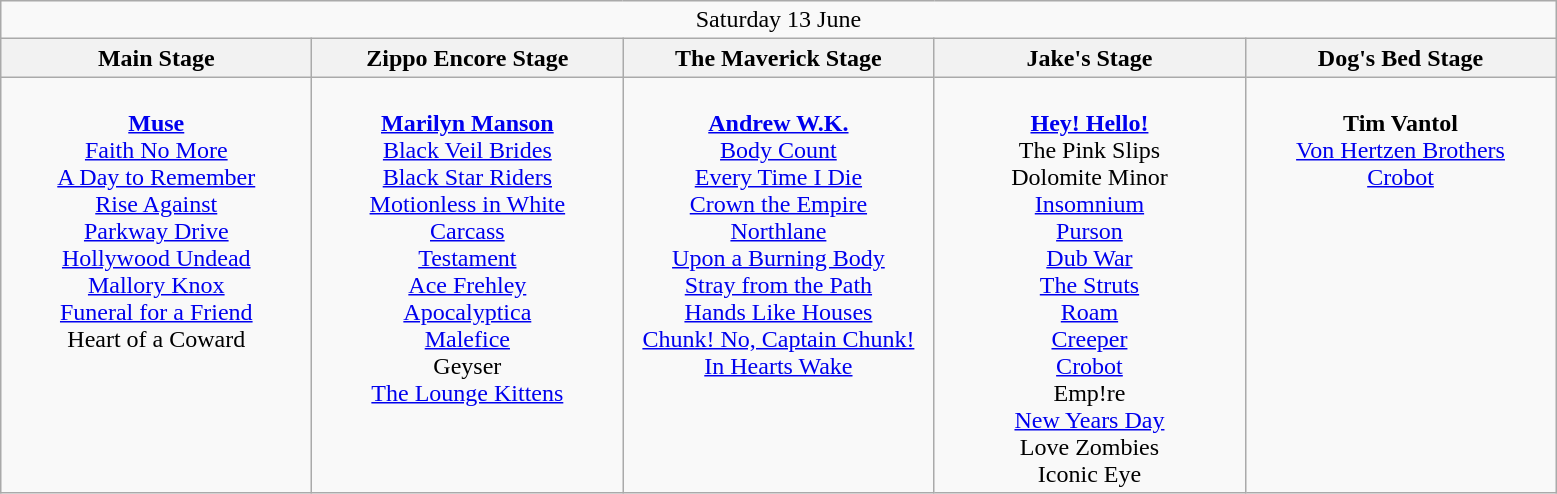<table class="wikitable">
<tr>
<td colspan="5" style="text-align:center;">Saturday 13 June</td>
</tr>
<tr>
<th>Main Stage</th>
<th>Zippo Encore Stage</th>
<th>The Maverick Stage</th>
<th>Jake's Stage</th>
<th>Dog's Bed Stage</th>
</tr>
<tr>
<td style="text-align:center; vertical-align:top; width:200px;"><br><strong><a href='#'>Muse</a></strong> <br>
<a href='#'>Faith No More</a> <br>
<a href='#'>A Day to Remember</a> <br>
<a href='#'>Rise Against</a> <br>
<a href='#'>Parkway Drive</a> <br>
<a href='#'>Hollywood Undead</a><br>
<a href='#'>Mallory Knox</a> <br>
<a href='#'>Funeral for a Friend</a><br>
Heart of a Coward<br></td>
<td style="text-align:center; vertical-align:top; width:200px;"><br><strong><a href='#'>Marilyn Manson</a></strong><br>
<a href='#'>Black Veil Brides</a> <br>
<a href='#'>Black Star Riders</a> <br>
<a href='#'>Motionless in White</a> <br>
<a href='#'>Carcass</a><br>
<a href='#'>Testament</a> <br>
<a href='#'>Ace Frehley</a> <br>
<a href='#'>Apocalyptica</a> <br>
<a href='#'>Malefice</a><br>
Geyser <br>
<a href='#'>The Lounge Kittens</a> <br></td>
<td style="text-align:center; vertical-align:top; width:200px;"><br><strong><a href='#'>Andrew W.K.</a></strong> <br>
<a href='#'>Body Count</a> <br>
<a href='#'>Every Time I Die</a> <br>
<a href='#'>Crown the Empire</a> <br>
<a href='#'>Northlane</a> <br>
<a href='#'>Upon a Burning Body</a><br>
<a href='#'>Stray from the Path</a> <br>
<a href='#'>Hands Like Houses</a> <br>
<a href='#'>Chunk! No, Captain Chunk!</a><br>
<a href='#'>In Hearts Wake</a><br></td>
<td style="text-align:center; vertical-align:top; width:200px;"><br><strong><a href='#'>Hey! Hello!</a></strong><br>
The Pink Slips<br>
Dolomite Minor<br>
<a href='#'>Insomnium</a><br>
<a href='#'>Purson</a><br>
<a href='#'>Dub War</a><br>
<a href='#'>The Struts</a><br>
<a href='#'>Roam</a> <br>
<a href='#'>Creeper</a> <br>
<a href='#'>Crobot</a><br>
Emp!re<br>
<a href='#'>New Years Day</a><br>
Love Zombies<br>
Iconic Eye</td>
<td style="text-align:center; vertical-align:top; width:200px;"><br><strong>Tim Vantol</strong><br>
<a href='#'>Von Hertzen Brothers</a><br>
<a href='#'>Crobot</a></td>
</tr>
</table>
